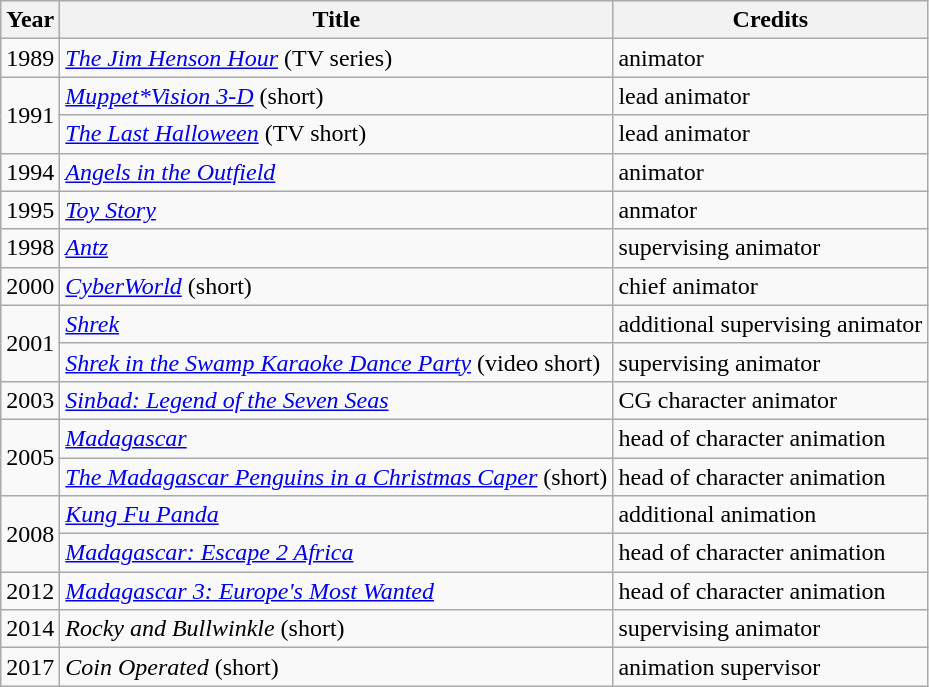<table class="wikitable">
<tr>
<th>Year</th>
<th>Title</th>
<th>Credits</th>
</tr>
<tr>
<td>1989</td>
<td><em><a href='#'>The Jim Henson Hour</a></em> (TV series)</td>
<td>animator</td>
</tr>
<tr>
<td rowspan="2">1991</td>
<td><em><a href='#'>Muppet*Vision 3-D</a></em> (short)</td>
<td>lead animator</td>
</tr>
<tr>
<td><em><a href='#'>The Last Halloween</a></em> (TV short)</td>
<td>lead animator</td>
</tr>
<tr>
<td>1994</td>
<td><em><a href='#'>Angels in the Outfield</a></em></td>
<td>animator</td>
</tr>
<tr>
<td>1995</td>
<td><em><a href='#'>Toy Story</a></em></td>
<td>anmator</td>
</tr>
<tr>
<td>1998</td>
<td><em><a href='#'>Antz</a></em></td>
<td>supervising animator</td>
</tr>
<tr>
<td>2000</td>
<td><em><a href='#'>CyberWorld</a></em> (short)</td>
<td>chief animator</td>
</tr>
<tr>
<td rowspan="2">2001</td>
<td><em><a href='#'>Shrek</a></em></td>
<td>additional supervising animator</td>
</tr>
<tr>
<td><em><a href='#'>Shrek in the Swamp Karaoke Dance Party</a></em> (video short)</td>
<td>supervising animator</td>
</tr>
<tr>
<td>2003</td>
<td><em><a href='#'>Sinbad: Legend of the Seven Seas</a></em></td>
<td>CG character animator</td>
</tr>
<tr>
<td rowspan="2">2005</td>
<td><em><a href='#'>Madagascar</a></em></td>
<td>head of character animation</td>
</tr>
<tr>
<td><em><a href='#'>The Madagascar Penguins in a Christmas Caper</a></em> (short)</td>
<td>head of character animation</td>
</tr>
<tr>
<td rowspan="2">2008</td>
<td><em><a href='#'>Kung Fu Panda</a></em></td>
<td>additional animation</td>
</tr>
<tr>
<td><em><a href='#'>Madagascar: Escape 2 Africa</a></em></td>
<td>head of character animation</td>
</tr>
<tr>
<td>2012</td>
<td><em><a href='#'>Madagascar 3: Europe's Most Wanted</a></em></td>
<td>head of character animation</td>
</tr>
<tr>
<td>2014</td>
<td><em>Rocky and Bullwinkle</em> (short)</td>
<td>supervising animator</td>
</tr>
<tr>
<td>2017</td>
<td><em>Coin Operated</em> (short)</td>
<td>animation supervisor</td>
</tr>
</table>
